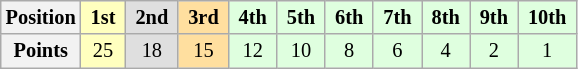<table class="wikitable" style="font-size:85%; text-align:center">
<tr>
<th>Position</th>
<td style="background:#ffffbf;"> <strong>1st</strong> </td>
<td style="background:#dfdfdf;"> <strong>2nd</strong> </td>
<td style="background:#ffdf9f;"> <strong>3rd</strong> </td>
<td style="background:#dfffdf;"> <strong>4th</strong> </td>
<td style="background:#dfffdf;"> <strong>5th</strong> </td>
<td style="background:#dfffdf;"> <strong>6th</strong> </td>
<td style="background:#dfffdf;"> <strong>7th</strong> </td>
<td style="background:#dfffdf;"> <strong>8th</strong> </td>
<td style="background:#dfffdf;"> <strong>9th</strong> </td>
<td style="background:#dfffdf;"> <strong>10th</strong> </td>
</tr>
<tr>
<th>Points</th>
<td style="background:#ffffbf;">25</td>
<td style="background:#dfdfdf;">18</td>
<td style="background:#ffdf9f;">15</td>
<td style="background:#dfffdf;">12</td>
<td style="background:#dfffdf;">10</td>
<td style="background:#dfffdf;">8</td>
<td style="background:#dfffdf;">6</td>
<td style="background:#dfffdf;">4</td>
<td style="background:#dfffdf;">2</td>
<td style="background:#dfffdf;">1</td>
</tr>
</table>
